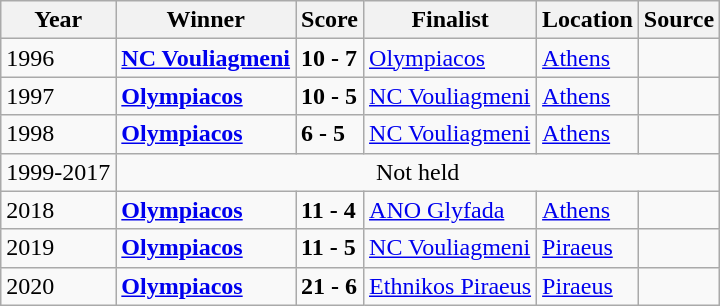<table class="wikitable">
<tr>
<th>Year</th>
<th>Winner</th>
<th>Score</th>
<th>Finalist</th>
<th>Location</th>
<th>Source</th>
</tr>
<tr>
<td>1996</td>
<td><strong><a href='#'>NC Vouliagmeni</a></strong></td>
<td><strong>10 - 7</strong></td>
<td><a href='#'>Olympiacos</a></td>
<td><a href='#'>Athens</a></td>
<td></td>
</tr>
<tr>
<td>1997</td>
<td><strong><a href='#'>Olympiacos</a></strong></td>
<td><strong>10 - 5</strong></td>
<td><a href='#'>NC Vouliagmeni</a></td>
<td><a href='#'>Athens</a></td>
<td></td>
</tr>
<tr>
<td>1998</td>
<td><strong><a href='#'>Olympiacos</a></strong></td>
<td><strong>6 - 5</strong></td>
<td><a href='#'>NC Vouliagmeni</a></td>
<td><a href='#'>Athens</a></td>
<td></td>
</tr>
<tr>
<td>1999-2017</td>
<td colspan="5" align="center">Not held</td>
</tr>
<tr>
<td>2018</td>
<td><strong><a href='#'>Olympiacos</a></strong></td>
<td><strong>11 - 4</strong></td>
<td><a href='#'>ANO Glyfada</a></td>
<td><a href='#'>Athens</a></td>
<td></td>
</tr>
<tr>
<td>2019</td>
<td><strong><a href='#'>Olympiacos</a></strong></td>
<td><strong>11 - 5</strong></td>
<td><a href='#'>NC Vouliagmeni</a></td>
<td><a href='#'>Piraeus</a></td>
<td></td>
</tr>
<tr>
<td>2020</td>
<td><strong><a href='#'>Olympiacos</a></strong></td>
<td><strong>21 - 6</strong></td>
<td><a href='#'>Ethnikos Piraeus</a></td>
<td><a href='#'>Piraeus</a></td>
<td></td>
</tr>
</table>
